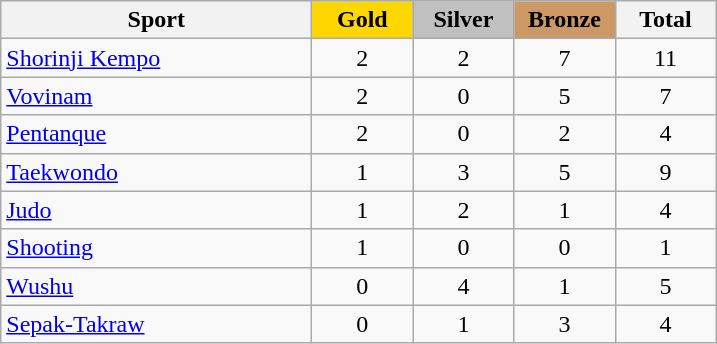<table class="wikitable" style="text-align:center;">
<tr>
<th width=200>Sport</th>
<td bgcolor=gold width=60><strong>Gold</strong></td>
<td bgcolor=silver width=60><strong>Silver</strong></td>
<td bgcolor=#cc9966 width=60><strong>Bronze</strong></td>
<th width=60>Total</th>
</tr>
<tr>
<td align=left><a href='#'>Shorinji Kempo</a></td>
<td>2</td>
<td>2</td>
<td>7</td>
<td>11</td>
</tr>
<tr>
<td align=left><a href='#'>Vovinam</a></td>
<td>2</td>
<td>0</td>
<td>5</td>
<td>7</td>
</tr>
<tr>
<td align=left><a href='#'>Pentanque</a></td>
<td>2</td>
<td>0</td>
<td>2</td>
<td>4</td>
</tr>
<tr>
<td align=left><a href='#'>Taekwondo</a></td>
<td>1</td>
<td>3</td>
<td>5</td>
<td>9</td>
</tr>
<tr>
<td align=left><a href='#'>Judo</a></td>
<td>1</td>
<td>2</td>
<td>1</td>
<td>4</td>
</tr>
<tr>
<td align=left><a href='#'>Shooting</a></td>
<td>1</td>
<td>0</td>
<td>0</td>
<td>1</td>
</tr>
<tr>
<td align=left><a href='#'>Wushu</a></td>
<td>0</td>
<td>4</td>
<td>1</td>
<td>5</td>
</tr>
<tr>
<td align=left><a href='#'>Sepak-Takraw</a></td>
<td>0</td>
<td>1</td>
<td>3</td>
<td>4</td>
</tr>
</table>
